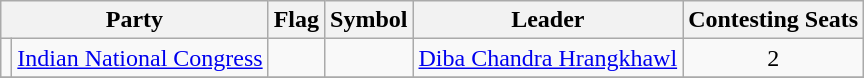<table class="wikitable" style="text-align:center">
<tr>
<th colspan="2">Party</th>
<th>Flag</th>
<th>Symbol</th>
<th>Leader</th>
<th>Contesting Seats</th>
</tr>
<tr>
<td></td>
<td><a href='#'>Indian National Congress</a></td>
<td></td>
<td></td>
<td><a href='#'>Diba Chandra Hrangkhawl</a></td>
<td>2</td>
</tr>
<tr>
</tr>
</table>
